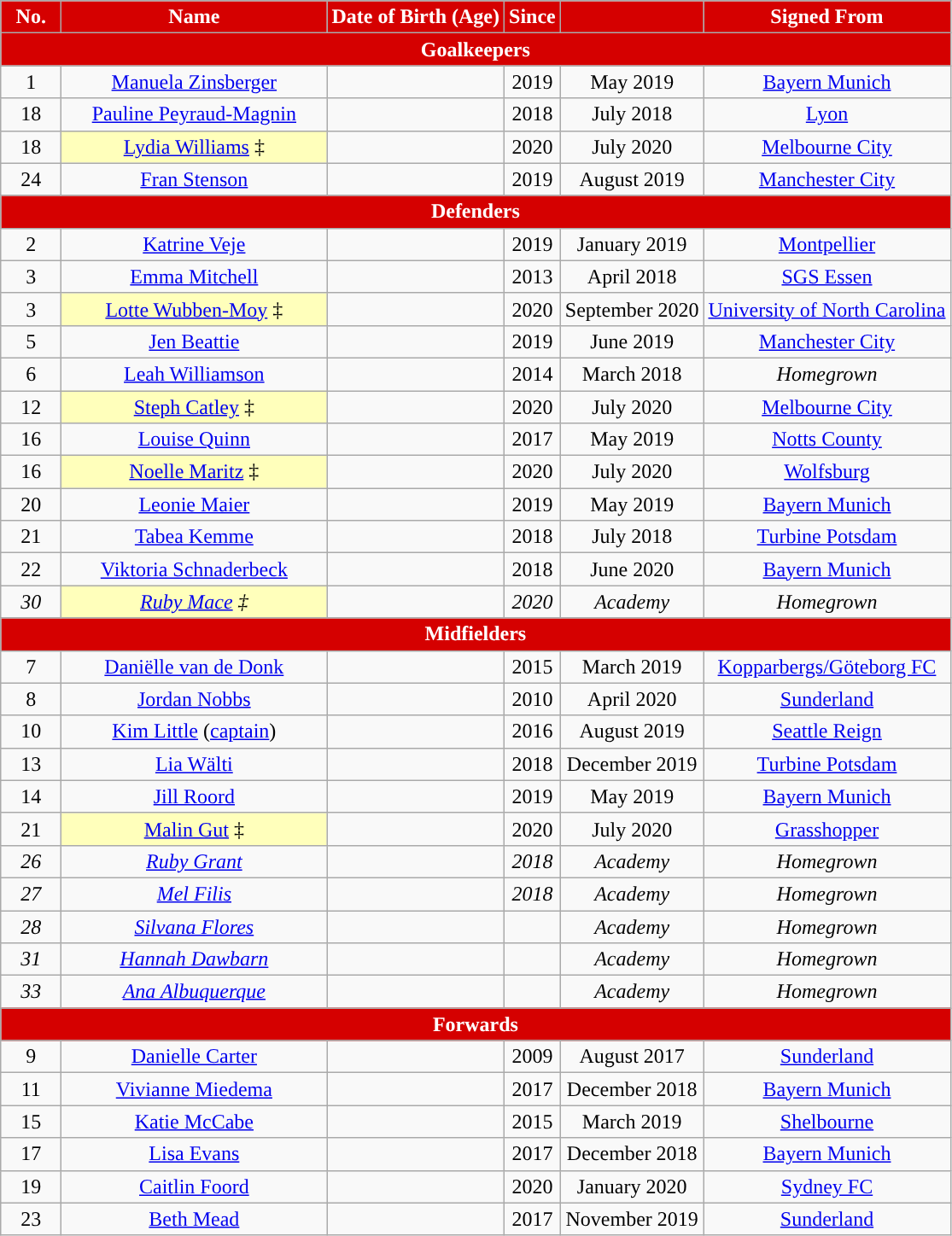<table class="wikitable" style="text-align:center; font-size:100%; ">
<tr>
<th style="background:#d50000; color:white; text-align:center; width:40px">No.</th>
<th style="background:#d50000; color:white; text-align:center;width:200px">Name</th>
<th style="background:#d50000; color:white; text-align:center;">Date of Birth (Age)</th>
<th style="background:#d50000; color:white; text-align:center;">Since</th>
<th style="background:#d50000; color:white; text-align:center;"></th>
<th style="background:#d50000; color:white; text-align:center;">Signed From</th>
</tr>
<tr>
<th colspan="6" style="background:#d50000; color:white; text-align:center">Goalkeepers</th>
</tr>
<tr>
<td>1</td>
<td> <a href='#'>Manuela Zinsberger</a></td>
<td></td>
<td>2019</td>
<td>May 2019</td>
<td> <a href='#'>Bayern Munich</a></td>
</tr>
<tr>
<td>18</td>
<td> <a href='#'>Pauline Peyraud-Magnin</a></td>
<td></td>
<td>2018</td>
<td>July 2018</td>
<td> <a href='#'>Lyon</a></td>
</tr>
<tr>
<td>18</td>
<td style="background:#ffb;"> <a href='#'>Lydia Williams</a> ‡</td>
<td></td>
<td>2020</td>
<td>July 2020</td>
<td> <a href='#'>Melbourne City</a></td>
</tr>
<tr>
<td>24</td>
<td> <a href='#'>Fran Stenson</a></td>
<td></td>
<td>2019</td>
<td>August 2019</td>
<td> <a href='#'>Manchester City</a></td>
</tr>
<tr>
<th colspan="6" style="background:#d50000; color:white; text-align:center">Defenders</th>
</tr>
<tr>
<td>2</td>
<td> <a href='#'>Katrine Veje</a></td>
<td></td>
<td>2019</td>
<td>January 2019</td>
<td> <a href='#'>Montpellier</a></td>
</tr>
<tr>
<td>3</td>
<td> <a href='#'>Emma Mitchell</a></td>
<td></td>
<td>2013</td>
<td>April 2018</td>
<td> <a href='#'>SGS Essen</a></td>
</tr>
<tr>
<td>3</td>
<td style="background:#ffb;"> <a href='#'>Lotte Wubben-Moy</a> ‡</td>
<td></td>
<td>2020</td>
<td>September 2020</td>
<td> <a href='#'>University of North Carolina</a></td>
</tr>
<tr>
<td>5</td>
<td> <a href='#'>Jen Beattie</a></td>
<td></td>
<td>2019</td>
<td>June 2019</td>
<td> <a href='#'>Manchester City</a></td>
</tr>
<tr>
<td>6</td>
<td> <a href='#'>Leah Williamson</a></td>
<td></td>
<td>2014</td>
<td>March 2018</td>
<td><em>Homegrown</em></td>
</tr>
<tr>
<td>12</td>
<td style="background:#ffb;"> <a href='#'>Steph Catley</a> ‡</td>
<td></td>
<td>2020</td>
<td>July 2020</td>
<td> <a href='#'>Melbourne City</a></td>
</tr>
<tr>
<td>16</td>
<td> <a href='#'>Louise Quinn</a></td>
<td></td>
<td>2017</td>
<td>May 2019</td>
<td> <a href='#'>Notts County</a></td>
</tr>
<tr>
<td>16</td>
<td style="background:#ffb;"> <a href='#'>Noelle Maritz</a> ‡</td>
<td></td>
<td>2020</td>
<td>July 2020</td>
<td> <a href='#'>Wolfsburg</a></td>
</tr>
<tr>
<td>20</td>
<td> <a href='#'>Leonie Maier</a></td>
<td></td>
<td>2019</td>
<td>May 2019</td>
<td> <a href='#'>Bayern Munich</a></td>
</tr>
<tr>
<td>21</td>
<td> <a href='#'>Tabea Kemme</a></td>
<td></td>
<td>2018</td>
<td>July 2018</td>
<td> <a href='#'>Turbine Potsdam</a></td>
</tr>
<tr>
<td>22</td>
<td> <a href='#'>Viktoria Schnaderbeck</a></td>
<td></td>
<td>2018</td>
<td>June 2020</td>
<td> <a href='#'>Bayern Munich</a></td>
</tr>
<tr>
<td><em>30</em></td>
<td style="background:#ffb;"><em> <a href='#'>Ruby Mace</a> ‡</em></td>
<td><em></em></td>
<td><em>2020</em></td>
<td><em>Academy</em></td>
<td><em>Homegrown</em></td>
</tr>
<tr>
<th colspan="6" style="background:#d50000; color:white; text-align:center">Midfielders</th>
</tr>
<tr>
<td>7</td>
<td> <a href='#'>Daniëlle van de Donk</a></td>
<td></td>
<td>2015</td>
<td>March 2019</td>
<td> <a href='#'>Kopparbergs/Göteborg FC</a></td>
</tr>
<tr>
<td>8</td>
<td> <a href='#'>Jordan Nobbs</a></td>
<td></td>
<td>2010</td>
<td>April 2020</td>
<td> <a href='#'>Sunderland</a></td>
</tr>
<tr>
<td>10</td>
<td> <a href='#'>Kim Little</a> (<a href='#'>captain</a>)</td>
<td></td>
<td>2016</td>
<td>August 2019</td>
<td> <a href='#'>Seattle Reign</a></td>
</tr>
<tr>
<td>13</td>
<td> <a href='#'>Lia Wälti</a></td>
<td></td>
<td>2018</td>
<td>December 2019</td>
<td> <a href='#'>Turbine Potsdam</a></td>
</tr>
<tr>
<td>14</td>
<td> <a href='#'>Jill Roord</a></td>
<td></td>
<td>2019</td>
<td>May 2019</td>
<td> <a href='#'>Bayern Munich</a></td>
</tr>
<tr>
<td>21</td>
<td style="background:#ffb;"> <a href='#'>Malin Gut</a> ‡</td>
<td></td>
<td>2020</td>
<td>July 2020</td>
<td> <a href='#'>Grasshopper</a></td>
</tr>
<tr>
<td><em>26</em></td>
<td><em> <a href='#'>Ruby Grant</a></em></td>
<td><em></em></td>
<td><em>2018</em></td>
<td><em>Academy</em></td>
<td><em>Homegrown</em></td>
</tr>
<tr>
<td><em>27</em></td>
<td><em> <a href='#'>Mel Filis</a></em></td>
<td><em></em></td>
<td><em>2018</em></td>
<td><em>Academy</em></td>
<td><em>Homegrown</em></td>
</tr>
<tr>
<td><em>28</em></td>
<td><em> <a href='#'>Silvana Flores</a></em></td>
<td><em></em></td>
<td></td>
<td><em>Academy</em></td>
<td><em>Homegrown</em></td>
</tr>
<tr>
<td><em>31</em></td>
<td> <em><a href='#'>Hannah Dawbarn</a></em></td>
<td></td>
<td></td>
<td><em>Academy</em></td>
<td><em>Homegrown</em></td>
</tr>
<tr>
<td><em>33</em></td>
<td> <em><a href='#'>Ana Albuquerque</a></em></td>
<td><em></em></td>
<td></td>
<td><em>Academy</em></td>
<td><em>Homegrown</em></td>
</tr>
<tr>
<th colspan="6" style="background:#d50000; color:white; text-align:center">Forwards</th>
</tr>
<tr>
<td>9</td>
<td> <a href='#'>Danielle Carter</a></td>
<td></td>
<td>2009</td>
<td>August 2017</td>
<td> <a href='#'>Sunderland</a></td>
</tr>
<tr>
<td>11</td>
<td> <a href='#'>Vivianne Miedema</a></td>
<td></td>
<td>2017</td>
<td>December 2018</td>
<td> <a href='#'>Bayern Munich</a></td>
</tr>
<tr>
<td>15</td>
<td> <a href='#'>Katie McCabe</a></td>
<td></td>
<td>2015</td>
<td>March 2019</td>
<td> <a href='#'>Shelbourne</a></td>
</tr>
<tr>
<td>17</td>
<td> <a href='#'>Lisa Evans</a></td>
<td></td>
<td>2017</td>
<td>December 2018</td>
<td> <a href='#'>Bayern Munich</a></td>
</tr>
<tr>
<td>19</td>
<td> <a href='#'>Caitlin Foord</a></td>
<td></td>
<td>2020</td>
<td>January 2020</td>
<td> <a href='#'>Sydney FC</a></td>
</tr>
<tr>
<td>23</td>
<td> <a href='#'>Beth Mead</a></td>
<td></td>
<td>2017</td>
<td>November 2019</td>
<td> <a href='#'>Sunderland</a></td>
</tr>
</table>
